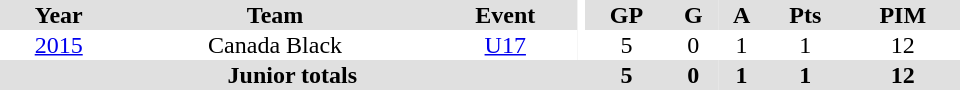<table border="0" cellpadding="1" cellspacing="0" ID="Table3" style="text-align:center; width:40em">
<tr bgcolor="#e0e0e0">
<th>Year</th>
<th>Team</th>
<th>Event</th>
<th rowspan="102" bgcolor="#ffffff"></th>
<th>GP</th>
<th>G</th>
<th>A</th>
<th>Pts</th>
<th>PIM</th>
</tr>
<tr>
<td><a href='#'>2015</a></td>
<td>Canada Black</td>
<td><a href='#'>U17</a></td>
<td>5</td>
<td>0</td>
<td>1</td>
<td>1</td>
<td>12</td>
</tr>
<tr bgcolor="#e0e0e0">
<th colspan="4">Junior totals</th>
<th>5</th>
<th>0</th>
<th>1</th>
<th>1</th>
<th>12</th>
</tr>
</table>
